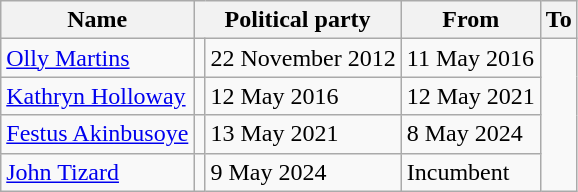<table class="wikitable">
<tr>
<th>Name</th>
<th colspan="2">Political party</th>
<th>From</th>
<th>To</th>
</tr>
<tr>
<td><a href='#'>Olly Martins</a></td>
<td></td>
<td>22 November 2012</td>
<td>11 May 2016</td>
</tr>
<tr>
<td><a href='#'>Kathryn Holloway</a></td>
<td></td>
<td>12 May 2016</td>
<td>12 May 2021</td>
</tr>
<tr>
<td><a href='#'>Festus Akinbusoye</a></td>
<td></td>
<td>13 May 2021</td>
<td>8 May 2024</td>
</tr>
<tr>
<td><a href='#'>John Tizard</a></td>
<td></td>
<td>9 May 2024</td>
<td>Incumbent</td>
</tr>
</table>
